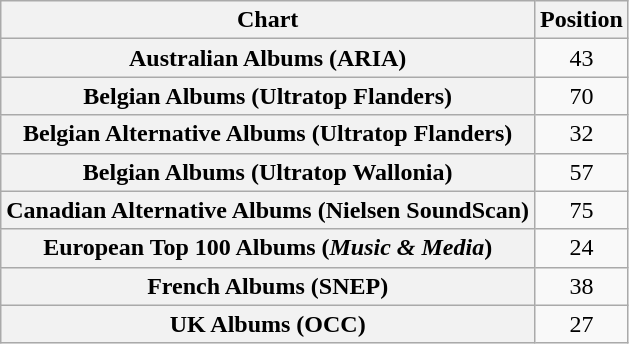<table class="wikitable sortable plainrowheaders" style="text-align:center">
<tr>
<th scope="col">Chart</th>
<th scope="col">Position</th>
</tr>
<tr>
<th scope="row">Australian Albums (ARIA)</th>
<td>43</td>
</tr>
<tr>
<th scope="row">Belgian Albums (Ultratop Flanders)</th>
<td>70</td>
</tr>
<tr>
<th scope="row">Belgian Alternative Albums (Ultratop Flanders)</th>
<td>32</td>
</tr>
<tr>
<th scope="row">Belgian Albums (Ultratop Wallonia)</th>
<td>57</td>
</tr>
<tr>
<th scope="row">Canadian Alternative Albums (Nielsen SoundScan)</th>
<td>75</td>
</tr>
<tr>
<th scope="row">European Top 100 Albums (<em>Music & Media</em>)</th>
<td>24</td>
</tr>
<tr>
<th scope="row">French Albums (SNEP)</th>
<td>38</td>
</tr>
<tr>
<th scope="row">UK Albums (OCC)</th>
<td>27</td>
</tr>
</table>
